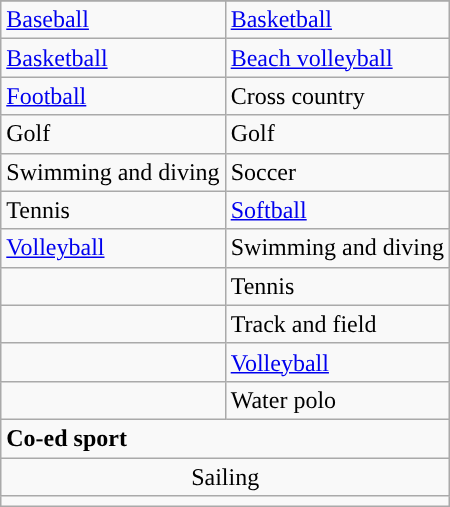<table class="wikitable" style=" ">
<tr>
</tr>
<tr>
<td><a href='#'>Baseball</a></td>
<td><a href='#'>Basketball</a></td>
</tr>
<tr>
<td><a href='#'>Basketball</a></td>
<td><a href='#'>Beach volleyball</a></td>
</tr>
<tr>
<td><a href='#'>Football</a></td>
<td>Cross country</td>
</tr>
<tr>
<td>Golf</td>
<td>Golf</td>
</tr>
<tr>
<td>Swimming and diving</td>
<td>Soccer</td>
</tr>
<tr>
<td>Tennis</td>
<td><a href='#'>Softball</a></td>
</tr>
<tr>
<td><a href='#'>Volleyball</a></td>
<td>Swimming and diving</td>
</tr>
<tr>
<td></td>
<td>Tennis</td>
</tr>
<tr>
<td></td>
<td>Track and field</td>
</tr>
<tr>
<td></td>
<td><a href='#'>Volleyball</a></td>
</tr>
<tr>
<td></td>
<td>Water polo</td>
</tr>
<tr>
<td colspan="2"><strong>Co-ed sport</strong></td>
</tr>
<tr style="text-align:center">
<td colspan="2">Sailing</td>
</tr>
<tr>
<td colspan="2"></td>
</tr>
</table>
